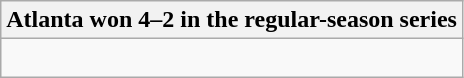<table class="wikitable collapsible collapsed">
<tr>
<th>Atlanta won 4–2 in the regular-season series</th>
</tr>
<tr>
<td><br>




</td>
</tr>
</table>
